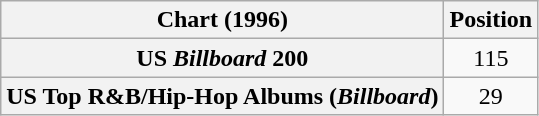<table class="wikitable sortable plainrowheaders" style="text-align:center">
<tr>
<th scope="col">Chart (1996)</th>
<th scope="col">Position</th>
</tr>
<tr>
<th scope="row">US <em>Billboard</em> 200</th>
<td>115</td>
</tr>
<tr>
<th scope="row">US Top R&B/Hip-Hop Albums (<em>Billboard</em>)</th>
<td>29</td>
</tr>
</table>
